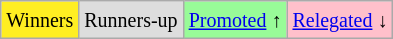<table class="wikitable">
<tr>
<td bgcolor=#FE2><small>Winners</small></td>
<td bgcolor=#DDD><small>Runners-up</small></td>
<td bgcolor=PaleGreen><small><a href='#'>Promoted</a> ↑</small></td>
<td bgcolor=Pink><small><a href='#'>Relegated</a> ↓</small></td>
</tr>
</table>
